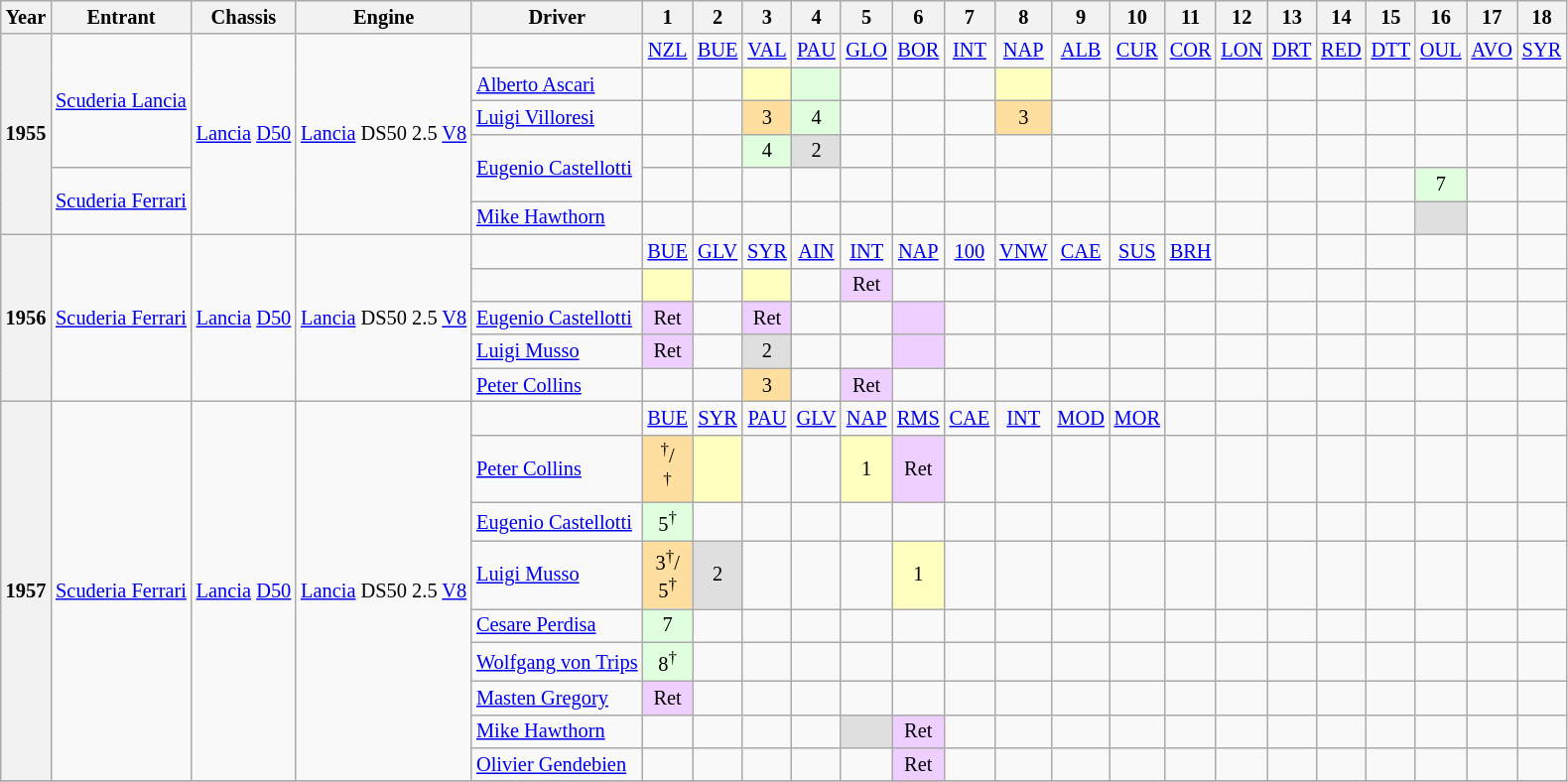<table class="wikitable" style="text-align:center; font-size:85%">
<tr>
<th>Year</th>
<th>Entrant</th>
<th>Chassis</th>
<th>Engine</th>
<th>Driver</th>
<th>1</th>
<th>2</th>
<th>3</th>
<th>4</th>
<th>5</th>
<th>6</th>
<th>7</th>
<th>8</th>
<th>9</th>
<th>10</th>
<th>11</th>
<th>12</th>
<th>13</th>
<th>14</th>
<th>15</th>
<th>16</th>
<th>17</th>
<th>18</th>
</tr>
<tr>
<th rowspan="6">1955</th>
<td rowspan="4"><a href='#'>Scuderia Lancia</a></td>
<td rowspan="6"><a href='#'>Lancia</a> <a href='#'>D50</a></td>
<td rowspan="6"><a href='#'>Lancia</a> DS50 2.5 <a href='#'>V8</a></td>
<td></td>
<td><a href='#'>NZL</a></td>
<td><a href='#'>BUE</a></td>
<td><a href='#'>VAL</a></td>
<td><a href='#'>PAU</a></td>
<td><a href='#'>GLO</a></td>
<td><a href='#'>BOR</a></td>
<td><a href='#'>INT</a></td>
<td><a href='#'>NAP</a></td>
<td><a href='#'>ALB</a></td>
<td><a href='#'>CUR</a></td>
<td><a href='#'>COR</a></td>
<td><a href='#'>LON</a></td>
<td><a href='#'>DRT</a></td>
<td><a href='#'>RED</a></td>
<td><a href='#'>DTT</a></td>
<td><a href='#'>OUL</a></td>
<td><a href='#'>AVO</a></td>
<td><a href='#'>SYR</a></td>
</tr>
<tr>
<td align="left"> <a href='#'>Alberto Ascari</a></td>
<td></td>
<td></td>
<td style="background:#FFFFBF;"></td>
<td style="background:#DFFFDF;"></td>
<td></td>
<td></td>
<td></td>
<td style="background:#FFFFBF;"></td>
<td></td>
<td></td>
<td></td>
<td></td>
<td></td>
<td></td>
<td></td>
<td></td>
<td></td>
<td></td>
</tr>
<tr>
<td align="left"> <a href='#'>Luigi Villoresi</a></td>
<td></td>
<td></td>
<td style="background:#FFDF9F;">3</td>
<td style="background:#DFFFDF;">4</td>
<td></td>
<td></td>
<td></td>
<td style="background:#FFDF9F;">3</td>
<td></td>
<td></td>
<td></td>
<td></td>
<td></td>
<td></td>
<td></td>
<td></td>
<td></td>
<td></td>
</tr>
<tr>
<td rowspan="2" align="left"> <a href='#'>Eugenio Castellotti</a></td>
<td></td>
<td></td>
<td style="background:#DFFFDF;">4</td>
<td style="background:#DFDFDF;">2</td>
<td></td>
<td></td>
<td></td>
<td></td>
<td></td>
<td></td>
<td></td>
<td></td>
<td></td>
<td></td>
<td></td>
<td></td>
<td></td>
<td></td>
</tr>
<tr>
<td rowspan="2"><a href='#'>Scuderia Ferrari</a></td>
<td></td>
<td></td>
<td></td>
<td></td>
<td></td>
<td></td>
<td></td>
<td></td>
<td></td>
<td></td>
<td></td>
<td></td>
<td></td>
<td></td>
<td></td>
<td style="background:#DFFFDF;">7</td>
<td></td>
<td></td>
</tr>
<tr>
<td align="left"> <a href='#'>Mike Hawthorn</a></td>
<td></td>
<td></td>
<td></td>
<td></td>
<td></td>
<td></td>
<td></td>
<td></td>
<td></td>
<td></td>
<td></td>
<td></td>
<td></td>
<td></td>
<td></td>
<td style="background:#DFDFDF;"></td>
<td></td>
<td></td>
</tr>
<tr>
<th rowspan="5">1956</th>
<td rowspan="5"><a href='#'>Scuderia Ferrari</a></td>
<td rowspan="5"><a href='#'>Lancia</a> <a href='#'>D50</a></td>
<td rowspan="5"><a href='#'>Lancia</a> DS50 2.5 <a href='#'>V8</a></td>
<td></td>
<td><a href='#'>BUE</a></td>
<td><a href='#'>GLV</a></td>
<td><a href='#'>SYR</a></td>
<td><a href='#'>AIN</a></td>
<td><a href='#'>INT</a></td>
<td><a href='#'>NAP</a></td>
<td><a href='#'>100</a></td>
<td><a href='#'>VNW</a></td>
<td><a href='#'>CAE</a></td>
<td><a href='#'>SUS</a></td>
<td><a href='#'>BRH</a></td>
<td></td>
<td></td>
<td></td>
<td></td>
<td></td>
<td></td>
<td></td>
</tr>
<tr>
<td align="left"></td>
<td style="background:#FFFFBF;"></td>
<td></td>
<td style="background:#FFFFBF;"></td>
<td></td>
<td style="background:#EFCFFF;">Ret</td>
<td></td>
<td></td>
<td></td>
<td></td>
<td></td>
<td></td>
<td></td>
<td></td>
<td></td>
<td></td>
<td></td>
<td></td>
<td></td>
</tr>
<tr>
<td align="left"> <a href='#'>Eugenio Castellotti</a></td>
<td style="background:#EFCFFF;">Ret</td>
<td></td>
<td style="background:#EFCFFF;">Ret</td>
<td></td>
<td></td>
<td style="background:#EFCFFF;"></td>
<td></td>
<td></td>
<td></td>
<td></td>
<td></td>
<td></td>
<td></td>
<td></td>
<td></td>
<td></td>
<td></td>
<td></td>
</tr>
<tr>
<td align="left"> <a href='#'>Luigi Musso</a></td>
<td style="background:#EFCFFF;">Ret</td>
<td></td>
<td style="background:#DFDFDF;">2</td>
<td></td>
<td></td>
<td style="background:#EFCFFF;"></td>
<td></td>
<td></td>
<td></td>
<td></td>
<td></td>
<td></td>
<td></td>
<td></td>
<td></td>
<td></td>
<td></td>
<td></td>
</tr>
<tr>
<td align="left"> <a href='#'>Peter Collins</a></td>
<td></td>
<td></td>
<td style="background:#FFDF9F;">3</td>
<td></td>
<td style="background:#EFCFFF;">Ret</td>
<td></td>
<td></td>
<td></td>
<td></td>
<td></td>
<td></td>
<td></td>
<td></td>
<td></td>
<td></td>
<td></td>
<td></td>
<td></td>
</tr>
<tr>
<th rowspan="9">1957</th>
<td rowspan="9"><a href='#'>Scuderia Ferrari</a></td>
<td rowspan="9"><a href='#'>Lancia</a> <a href='#'>D50</a></td>
<td rowspan="9"><a href='#'>Lancia</a> DS50 2.5 <a href='#'>V8</a></td>
<td></td>
<td><a href='#'>BUE</a></td>
<td><a href='#'>SYR</a></td>
<td><a href='#'>PAU</a></td>
<td><a href='#'>GLV</a></td>
<td><a href='#'>NAP</a></td>
<td><a href='#'>RMS</a></td>
<td><a href='#'>CAE</a></td>
<td><a href='#'>INT</a></td>
<td><a href='#'>MOD</a></td>
<td><a href='#'>MOR</a></td>
<td></td>
<td></td>
<td></td>
<td></td>
<td></td>
<td></td>
<td></td>
<td></td>
</tr>
<tr>
<td align="left"> <a href='#'>Peter Collins</a></td>
<td style="background:#FFDF9F;"><sup>†</sup>/<br><sup>†</sup></td>
<td style="background:#FFFFBF;"></td>
<td></td>
<td></td>
<td style="background:#FFFFBF;">1</td>
<td style="background:#EFCFFF;">Ret</td>
<td></td>
<td></td>
<td></td>
<td></td>
<td></td>
<td></td>
<td></td>
<td></td>
<td></td>
<td></td>
<td></td>
<td></td>
</tr>
<tr>
<td align="left"> <a href='#'>Eugenio Castellotti</a></td>
<td style="background:#DFFFDF;">5<sup>†</sup></td>
<td></td>
<td></td>
<td></td>
<td></td>
<td></td>
<td></td>
<td></td>
<td></td>
<td></td>
<td></td>
<td></td>
<td></td>
<td></td>
<td></td>
<td></td>
<td></td>
<td></td>
</tr>
<tr>
<td align="left"> <a href='#'>Luigi Musso</a></td>
<td style="background:#FFDF9F;">3<sup>†</sup>/<br>5<sup>†</sup></td>
<td style="background:#DFDFDF;">2</td>
<td></td>
<td></td>
<td></td>
<td style="background:#FFFFBF;">1</td>
<td></td>
<td></td>
<td></td>
<td></td>
<td></td>
<td></td>
<td></td>
<td></td>
<td></td>
<td></td>
<td></td>
<td></td>
</tr>
<tr>
<td align="left"> <a href='#'>Cesare Perdisa</a></td>
<td style="background:#DFFFDF;">7</td>
<td></td>
<td></td>
<td></td>
<td></td>
<td></td>
<td></td>
<td></td>
<td></td>
<td></td>
<td></td>
<td></td>
<td></td>
<td></td>
<td></td>
<td></td>
<td></td>
<td></td>
</tr>
<tr>
<td align="left"> <a href='#'>Wolfgang von Trips</a></td>
<td style="background:#DFFFDF;">8<sup>†</sup></td>
<td></td>
<td></td>
<td></td>
<td></td>
<td></td>
<td></td>
<td></td>
<td></td>
<td></td>
<td></td>
<td></td>
<td></td>
<td></td>
<td></td>
<td></td>
<td></td>
<td></td>
</tr>
<tr>
<td align="left"> <a href='#'>Masten Gregory</a></td>
<td style="background:#EFCFFF;">Ret</td>
<td></td>
<td></td>
<td></td>
<td></td>
<td></td>
<td></td>
<td></td>
<td></td>
<td></td>
<td></td>
<td></td>
<td></td>
<td></td>
<td></td>
<td></td>
<td></td>
<td></td>
</tr>
<tr>
<td align="left"> <a href='#'>Mike Hawthorn</a></td>
<td></td>
<td></td>
<td></td>
<td></td>
<td style="background:#DFDFDF;"></td>
<td style="background:#EFCFFF;">Ret</td>
<td></td>
<td></td>
<td></td>
<td></td>
<td></td>
<td></td>
<td></td>
<td></td>
<td></td>
<td></td>
<td></td>
<td></td>
</tr>
<tr>
<td align="left"> <a href='#'>Olivier Gendebien</a></td>
<td></td>
<td></td>
<td></td>
<td></td>
<td></td>
<td style="background:#EFCFFF;">Ret</td>
<td></td>
<td></td>
<td></td>
<td></td>
<td></td>
<td></td>
<td></td>
<td></td>
<td></td>
<td></td>
<td></td>
<td></td>
</tr>
<tr>
</tr>
</table>
